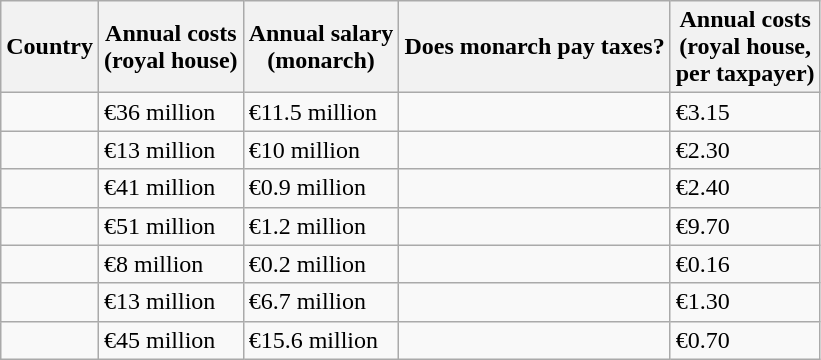<table class="wikitable sortable">
<tr>
<th>Country</th>
<th>Annual costs<br>(royal house)</th>
<th>Annual salary<br>(monarch)</th>
<th>Does monarch pay taxes?</th>
<th>Annual costs<br>(royal house,<br>per taxpayer)</th>
</tr>
<tr>
<td></td>
<td>€36 million</td>
<td>€11.5 million</td>
<td></td>
<td>€3.15</td>
</tr>
<tr>
<td></td>
<td>€13 million</td>
<td>€10 million</td>
<td></td>
<td>€2.30</td>
</tr>
<tr>
<td></td>
<td>€41 million</td>
<td>€0.9 million</td>
<td></td>
<td>€2.40</td>
</tr>
<tr>
<td></td>
<td>€51 million</td>
<td>€1.2 million</td>
<td></td>
<td>€9.70</td>
</tr>
<tr>
<td></td>
<td>€8 million</td>
<td>€0.2 million</td>
<td></td>
<td>€0.16</td>
</tr>
<tr>
<td></td>
<td>€13 million</td>
<td>€6.7 million</td>
<td></td>
<td>€1.30</td>
</tr>
<tr>
<td></td>
<td>€45 million</td>
<td>€15.6 million</td>
<td></td>
<td>€0.70</td>
</tr>
</table>
